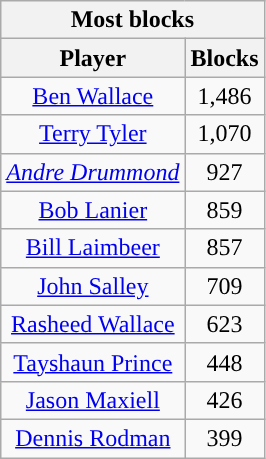<table class="wikitable sortable" style="text-align:center">
<tr>
<th colspan="2" style="text-align:center; ">Most blocks</th>
</tr>
<tr>
<th style="text-align:center; ">Player</th>
<th style="text-align:center; ">Blocks</th>
</tr>
<tr>
<td><a href='#'>Ben Wallace</a></td>
<td>1,486</td>
</tr>
<tr>
<td><a href='#'>Terry Tyler</a></td>
<td>1,070</td>
</tr>
<tr>
<td><em><a href='#'>Andre Drummond</a></em></td>
<td>927</td>
</tr>
<tr>
<td><a href='#'>Bob Lanier</a></td>
<td>859</td>
</tr>
<tr>
<td><a href='#'>Bill Laimbeer</a></td>
<td>857</td>
</tr>
<tr>
<td><a href='#'>John Salley</a></td>
<td>709</td>
</tr>
<tr>
<td><a href='#'>Rasheed Wallace</a></td>
<td>623</td>
</tr>
<tr>
<td><a href='#'>Tayshaun Prince</a></td>
<td>448</td>
</tr>
<tr>
<td><a href='#'>Jason Maxiell</a></td>
<td>426</td>
</tr>
<tr>
<td><a href='#'>Dennis Rodman</a></td>
<td>399</td>
</tr>
</table>
